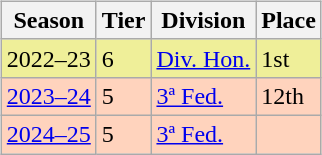<table>
<tr>
<td valign="top" width=0%><br><table class="wikitable">
<tr style="background:#f0f6fa;">
<th>Season</th>
<th>Tier</th>
<th>Division</th>
<th>Place</th>
</tr>
<tr>
<td style="background:#EFEF99;">2022–23</td>
<td style="background:#EFEF99;">6</td>
<td style="background:#EFEF99;"><a href='#'>Div. Hon.</a></td>
<td style="background:#EFEF99;">1st</td>
</tr>
<tr>
<td style="background:#FFD3BD;"><a href='#'>2023–24</a></td>
<td style="background:#FFD3BD;">5</td>
<td style="background:#FFD3BD;"><a href='#'>3ª Fed.</a></td>
<td style="background:#FFD3BD;">12th</td>
</tr>
<tr>
<td style="background:#FFD3BD;"><a href='#'>2024–25</a></td>
<td style="background:#FFD3BD;">5</td>
<td style="background:#FFD3BD;"><a href='#'>3ª Fed.</a></td>
<td style="background:#FFD3BD;"></td>
</tr>
</table>
</td>
</tr>
</table>
